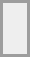<table align="center" border="0" cellpadding="4" cellspacing="4" style="border: 2px solid #9d9d9d;background-color:#eeeeee" valign="midlle">
<tr>
<td><br></td>
</tr>
</table>
